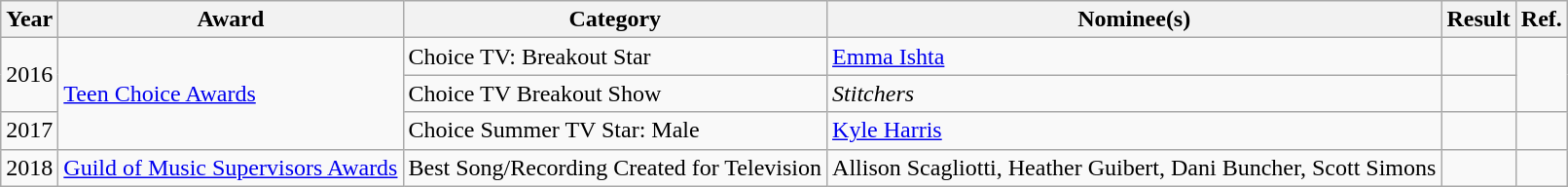<table class="wikitable">
<tr>
<th>Year</th>
<th>Award</th>
<th>Category</th>
<th>Nominee(s)</th>
<th>Result</th>
<th>Ref.</th>
</tr>
<tr>
<td rowspan="2">2016</td>
<td rowspan="3"><a href='#'>Teen Choice Awards</a></td>
<td>Choice TV: Breakout Star</td>
<td><a href='#'>Emma Ishta</a></td>
<td></td>
<td rowspan="2" style="text-align:center;"></td>
</tr>
<tr>
<td>Choice TV Breakout Show</td>
<td><em>Stitchers</em></td>
<td></td>
</tr>
<tr>
<td>2017</td>
<td>Choice Summer TV Star: Male</td>
<td><a href='#'>Kyle Harris</a></td>
<td></td>
<td style="text-align:center;"></td>
</tr>
<tr>
<td>2018</td>
<td><a href='#'>Guild of Music Supervisors Awards</a></td>
<td>Best Song/Recording Created for Television</td>
<td>Allison Scagliotti, Heather Guibert, Dani Buncher, Scott Simons</td>
<td></td>
<td style="text-align:center;"></td>
</tr>
</table>
